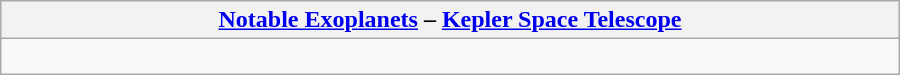<table class="wikitable" style="margin:0.5em auto; width:600px;">
<tr>
<th><a href='#'>Notable Exoplanets</a> – <a href='#'>Kepler Space Telescope</a></th>
</tr>
<tr>
<td style="font-size:88%"><br></td>
</tr>
</table>
